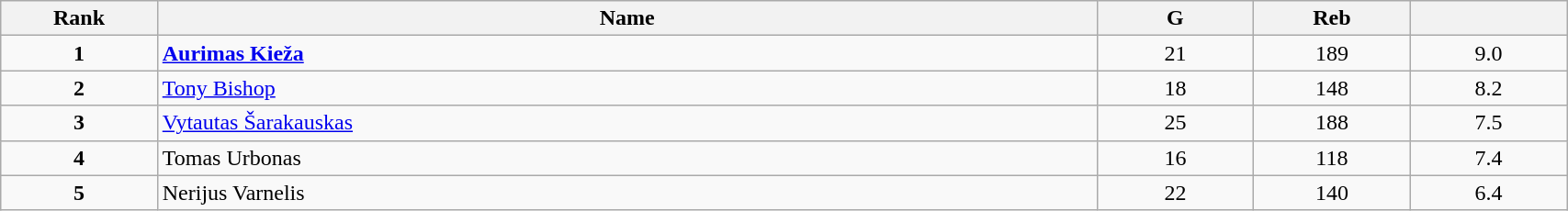<table class="wikitable" style="width:90%;">
<tr>
<th style="width:10%;">Rank</th>
<th style="width:60%;">Name</th>
<th style="width:10%;">G</th>
<th style="width:10%;">Reb</th>
<th style="width:10%;"></th>
</tr>
<tr align=center>
<td><strong>1</strong></td>
<td align=left> <strong><a href='#'>Aurimas Kieža</a></strong></td>
<td>21</td>
<td>189</td>
<td>9.0</td>
</tr>
<tr align=center>
<td><strong>2</strong></td>
<td align=left> <a href='#'>Tony Bishop</a></td>
<td>18</td>
<td>148</td>
<td>8.2</td>
</tr>
<tr align=center>
<td><strong>3</strong></td>
<td align=left> <a href='#'>Vytautas Šarakauskas</a></td>
<td>25</td>
<td>188</td>
<td>7.5</td>
</tr>
<tr align=center>
<td><strong>4</strong></td>
<td align=left> Tomas Urbonas</td>
<td>16</td>
<td>118</td>
<td>7.4</td>
</tr>
<tr align=center>
<td><strong>5</strong></td>
<td align=left> Nerijus Varnelis</td>
<td>22</td>
<td>140</td>
<td>6.4</td>
</tr>
</table>
